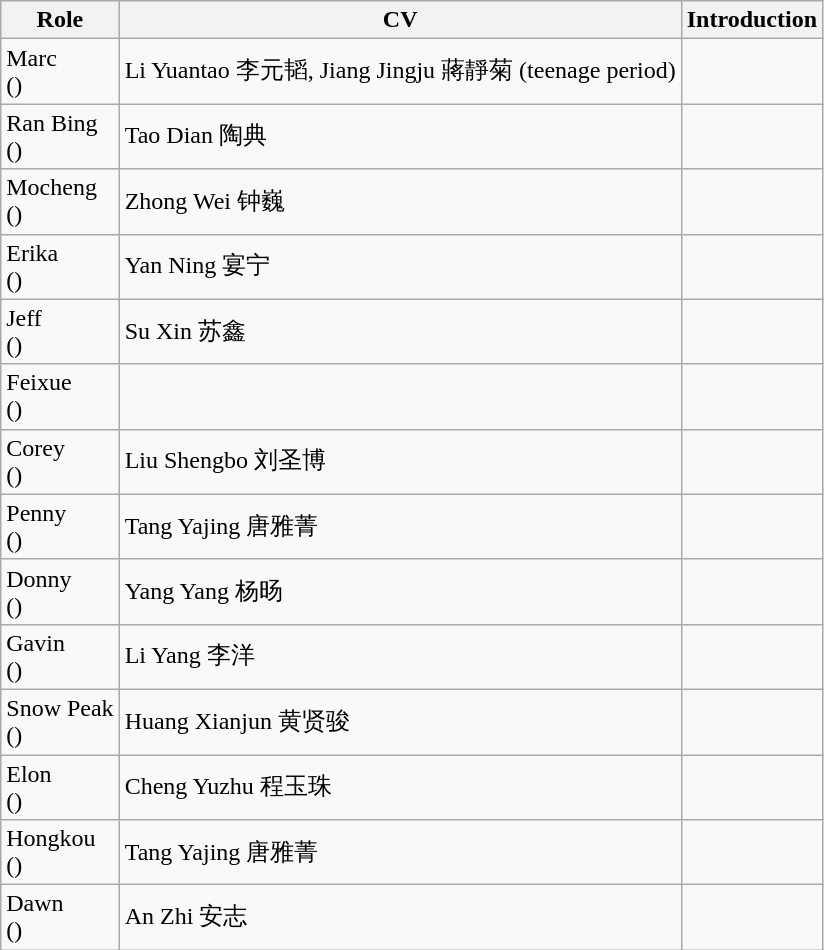<table class="wikitable mw-collapsible">
<tr>
<th>Role</th>
<th>CV</th>
<th>Introduction</th>
</tr>
<tr>
<td>Marc<br>()</td>
<td>Li Yuantao 李元韬, Jiang Jingju 蔣靜菊 (teenage period)</td>
<td><br></td>
</tr>
<tr>
<td>Ran Bing<br>()</td>
<td>Tao Dian 陶典</td>
<td><br></td>
</tr>
<tr>
<td>Mocheng<br>()</td>
<td>Zhong Wei 钟巍</td>
<td><br></td>
</tr>
<tr>
<td>Erika<br>()</td>
<td>Yan Ning 宴宁</td>
<td><br></td>
</tr>
<tr>
<td>Jeff<br>()</td>
<td>Su Xin 苏鑫</td>
<td><br></td>
</tr>
<tr>
<td>Feixue<br>()</td>
<td><br></td>
<td><br></td>
</tr>
<tr>
<td>Corey<br>()</td>
<td>Liu Shengbo 刘圣博</td>
<td><br></td>
</tr>
<tr>
<td>Penny<br>()</td>
<td>Tang Yajing 唐雅菁</td>
<td><br></td>
</tr>
<tr>
<td>Donny<br>()</td>
<td>Yang Yang 杨旸</td>
<td><br></td>
</tr>
<tr>
<td>Gavin<br>()</td>
<td>Li Yang 李洋</td>
<td><br></td>
</tr>
<tr>
<td>Snow Peak<br>()</td>
<td>Huang Xianjun 黄贤骏</td>
<td><br></td>
</tr>
<tr>
<td>Elon<br>()</td>
<td>Cheng Yuzhu 程玉珠</td>
<td><br></td>
</tr>
<tr>
<td>Hongkou<br>()</td>
<td>Tang Yajing 唐雅菁</td>
<td><br></td>
</tr>
<tr>
<td>Dawn<br>()</td>
<td>An Zhi 安志</td>
<td><br></td>
</tr>
</table>
